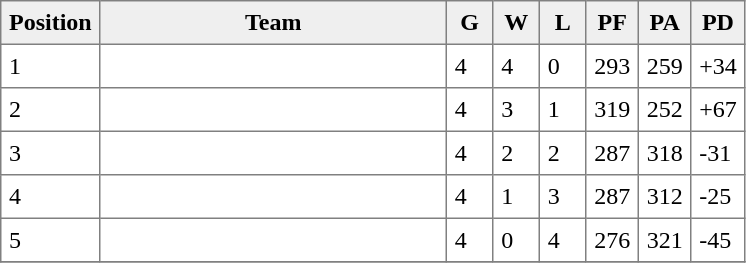<table style=border-collapse:collapse border=1 cellspacing=0 cellpadding=5>
<tr align=center bgcolor=#efefef>
<th width=20>Position</th>
<th width=220>Team</th>
<th width=20>G</th>
<th width=20>W</th>
<th width=20>L</th>
<th width=20>PF</th>
<th width=20>PA</th>
<th width=20>PD</th>
</tr>
<tr>
<td>1</td>
<td></td>
<td>4</td>
<td>4</td>
<td>0</td>
<td>293</td>
<td>259</td>
<td>+34</td>
</tr>
<tr>
<td>2</td>
<td></td>
<td>4</td>
<td>3</td>
<td>1</td>
<td>319</td>
<td>252</td>
<td>+67</td>
</tr>
<tr>
<td>3</td>
<td></td>
<td>4</td>
<td>2</td>
<td>2</td>
<td>287</td>
<td>318</td>
<td>-31</td>
</tr>
<tr>
<td>4</td>
<td></td>
<td>4</td>
<td>1</td>
<td>3</td>
<td>287</td>
<td>312</td>
<td>-25</td>
</tr>
<tr>
<td>5</td>
<td></td>
<td>4</td>
<td>0</td>
<td>4</td>
<td>276</td>
<td>321</td>
<td>-45</td>
</tr>
<tr>
</tr>
</table>
